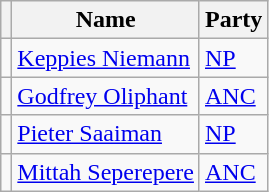<table class="wikitable sortable">
<tr>
<th class="unsortable"></th>
<th>Name</th>
<th>Party</th>
</tr>
<tr>
<td></td>
<td data-sort-value="Niemann"><a href='#'>Keppies Niemann</a></td>
<td><a href='#'>NP</a></td>
</tr>
<tr>
<td></td>
<td data-sort-value="Oliphant"><a href='#'>Godfrey Oliphant</a></td>
<td><a href='#'>ANC</a></td>
</tr>
<tr>
<td></td>
<td data-sort-value="Saaiman"><a href='#'>Pieter Saaiman</a></td>
<td><a href='#'>NP</a></td>
</tr>
<tr>
<td></td>
<td data-sort-value="Seperepere"><a href='#'>Mittah Seperepere</a></td>
<td><a href='#'>ANC</a></td>
</tr>
</table>
